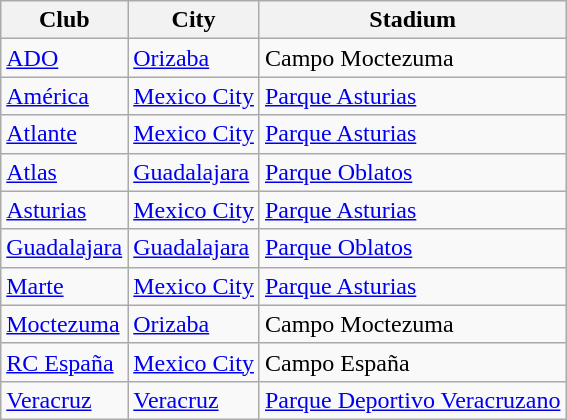<table class="wikitable sortable">
<tr>
<th>Club</th>
<th>City</th>
<th>Stadium</th>
</tr>
<tr>
<td><a href='#'>ADO</a></td>
<td><a href='#'>Orizaba</a></td>
<td>Campo Moctezuma</td>
</tr>
<tr>
<td><a href='#'>América</a></td>
<td><a href='#'>Mexico City</a></td>
<td><a href='#'>Parque Asturias</a></td>
</tr>
<tr>
<td><a href='#'>Atlante</a></td>
<td><a href='#'>Mexico City</a></td>
<td><a href='#'>Parque Asturias</a></td>
</tr>
<tr>
<td><a href='#'>Atlas</a></td>
<td><a href='#'>Guadalajara</a></td>
<td><a href='#'>Parque Oblatos</a></td>
</tr>
<tr>
<td><a href='#'>Asturias</a></td>
<td><a href='#'>Mexico City</a></td>
<td><a href='#'>Parque Asturias</a></td>
</tr>
<tr>
<td><a href='#'>Guadalajara</a></td>
<td><a href='#'>Guadalajara</a></td>
<td><a href='#'>Parque Oblatos</a></td>
</tr>
<tr>
<td><a href='#'>Marte</a></td>
<td><a href='#'>Mexico City</a></td>
<td><a href='#'>Parque Asturias</a></td>
</tr>
<tr>
<td><a href='#'>Moctezuma</a></td>
<td><a href='#'>Orizaba</a></td>
<td>Campo Moctezuma</td>
</tr>
<tr>
<td><a href='#'>RC España</a></td>
<td><a href='#'>Mexico City</a></td>
<td>Campo España</td>
</tr>
<tr>
<td><a href='#'>Veracruz</a></td>
<td><a href='#'>Veracruz</a></td>
<td><a href='#'>Parque Deportivo Veracruzano</a></td>
</tr>
</table>
